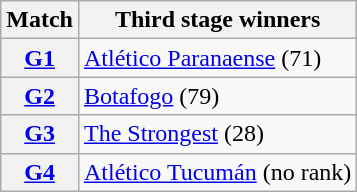<table class="wikitable">
<tr>
<th>Match</th>
<th>Third stage winners</th>
</tr>
<tr>
<th><a href='#'>G1</a></th>
<td> <a href='#'>Atlético Paranaense</a> (71)</td>
</tr>
<tr>
<th><a href='#'>G2</a></th>
<td> <a href='#'>Botafogo</a> (79)</td>
</tr>
<tr>
<th><a href='#'>G3</a></th>
<td> <a href='#'>The Strongest</a> (28)</td>
</tr>
<tr>
<th><a href='#'>G4</a></th>
<td> <a href='#'>Atlético Tucumán</a> (no rank)</td>
</tr>
</table>
